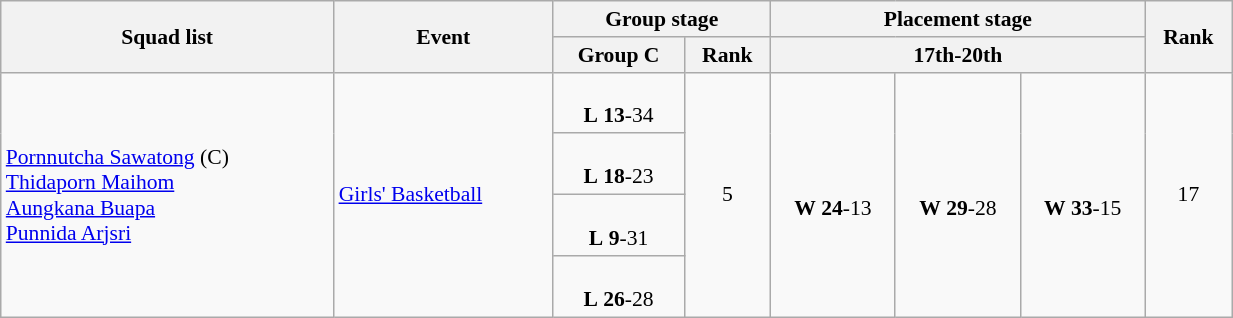<table class="wikitable" width="65%" style="text-align:left; font-size:90%">
<tr>
<th rowspan="2">Squad list</th>
<th rowspan="2">Event</th>
<th colspan="2">Group stage</th>
<th colspan="3">Placement stage</th>
<th rowspan="2">Rank</th>
</tr>
<tr>
<th>Group C</th>
<th>Rank</th>
<th colspan="3">17th-20th</th>
</tr>
<tr>
<td rowspan="4"><a href='#'>Pornnutcha Sawatong</a> (C)<br><a href='#'>Thidaporn Maihom</a><br><a href='#'>Aungkana Buapa</a><br><a href='#'>Punnida Arjsri</a></td>
<td rowspan="4"><a href='#'>Girls' Basketball</a></td>
<td align="center"><br> <strong>L</strong> <strong>13</strong>-34</td>
<td rowspan="4" align=center>5</td>
<td rowspan="4" align="center"> <br> <strong>W</strong> <strong>24</strong>-13</td>
<td rowspan="4" align="center"> <br> <strong>W</strong> <strong>29</strong>-28</td>
<td rowspan="4" align="center"> <br> <strong>W</strong> <strong>33</strong>-15</td>
<td rowspan="4" align="center">17</td>
</tr>
<tr>
<td align="center"><br> <strong>L</strong> <strong>18</strong>-23</td>
</tr>
<tr>
<td align="center"><br> <strong>L</strong> <strong>9</strong>-31</td>
</tr>
<tr>
<td align="center"><br> <strong>L</strong> <strong>26</strong>-28</td>
</tr>
</table>
